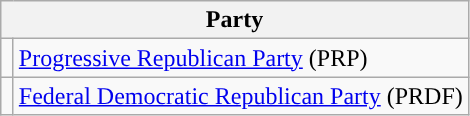<table class="wikitable" style="text-align:left;">
<tr>
<th colspan="2">Party</th>
</tr>
<tr>
<td width="1"></td>
<td><a href='#'>Progressive Republican Party</a> (PRP)</td>
</tr>
<tr>
<td></td>
<td><a href='#'>Federal Democratic Republican Party</a> (PRDF)</td>
</tr>
</table>
